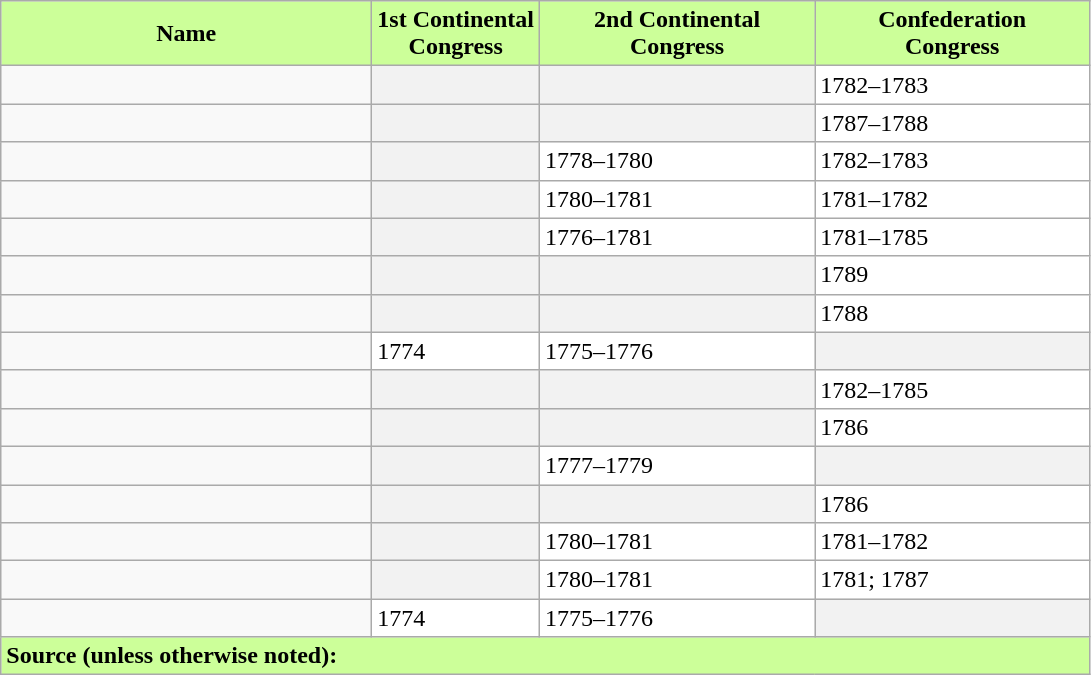<table class="wikitable sortable">
<tr>
<th style="background-color:#ccff99;">Name</th>
<th style="background-color:#ccff99;">1st Continental<br>Congress</th>
<th style="background-color:#ccff99;">2nd Continental<br>Congress</th>
<th style="background-color:#ccff99;">Confederation<br>Congress</th>
</tr>
<tr>
<td style="width:15em;"></td>
<td style="background:#f2f2f2;" data-sort-value="zed"></td>
<td style="width:11em; background:#f2f2f2;" data-sort-value="zed"></td>
<td style="width:11em; background:#ffffff;">1782–1783</td>
</tr>
<tr>
<td></td>
<td style="background:#f2f2f2;" data-sort-value="zed"></td>
<td style="background:#f2f2f2;" data-sort-value="zed"></td>
<td style="background:#ffffff;">1787–1788</td>
</tr>
<tr>
<td></td>
<td style="background:#f2f2f2;" data-sort-value="zed"></td>
<td style="background:#ffffff;">1778–1780</td>
<td style="background:#ffffff;">1782–1783</td>
</tr>
<tr>
<td></td>
<td style="background:#f2f2f2;" data-sort-value="zed"></td>
<td style="background:#ffffff;">1780–1781</td>
<td style="background:#ffffff;">1781–1782</td>
</tr>
<tr>
<td></td>
<td style="background:#f2f2f2;" data-sort-value="zed"></td>
<td style="background:#ffffff;">1776–1781</td>
<td style="background:#ffffff;">1781–1785</td>
</tr>
<tr>
<td></td>
<td style="background:#f2f2f2;" data-sort-value="zed"></td>
<td style="background:#f2f2f2;" data-sort-value="zed"></td>
<td style="background:#ffffff;">1789</td>
</tr>
<tr>
<td></td>
<td style="background:#f2f2f2;" data-sort-value="zed"></td>
<td style="background:#f2f2f2;" data-sort-value="zed"></td>
<td style="background:#ffffff;">1788</td>
</tr>
<tr>
<td></td>
<td style="background:#ffffff;">1774</td>
<td style="background:#ffffff;">1775–1776</td>
<td style="background:#f2f2f2;" data-sort-value="zed"></td>
</tr>
<tr>
<td></td>
<td style="background:#f2f2f2;" data-sort-value="zed"></td>
<td style="background:#f2f2f2;" data-sort-value="zed"></td>
<td style="background:#ffffff;">1782–1785</td>
</tr>
<tr>
<td></td>
<td style="background:#f2f2f2;" data-sort-value="zed"></td>
<td style="background:#f2f2f2;" data-sort-value="zed"></td>
<td style="background:#ffffff;">1786</td>
</tr>
<tr>
<td></td>
<td style="background:#f2f2f2;" data-sort-value="zed"></td>
<td style="background:#ffffff;">1777–1779</td>
<td style="background:#f2f2f2;" data-sort-value="zed"></td>
</tr>
<tr>
<td></td>
<td style="background:#f2f2f2;" data-sort-value="zed"></td>
<td style="background:#f2f2f2;" data-sort-value="zed"></td>
<td style="background:#ffffff;">1786</td>
</tr>
<tr>
<td></td>
<td style="background:#f2f2f2;" data-sort-value="zed"></td>
<td style="background:#ffffff;">1780–1781</td>
<td style="background:#ffffff;">1781–1782</td>
</tr>
<tr>
<td></td>
<td style="background:#f2f2f2;" data-sort-value="zed"></td>
<td style="background:#ffffff;">1780–1781</td>
<td style="background:#ffffff;">1781; 1787</td>
</tr>
<tr>
<td></td>
<td style="background:#ffffff;">1774</td>
<td style="background:#ffffff;">1775–1776</td>
<td style="background:#f2f2f2;" data-sort-value="zed"></td>
</tr>
<tr>
<th colspan=4 style="background:#ccff99; text-align:left">Source (unless otherwise noted):</th>
</tr>
</table>
